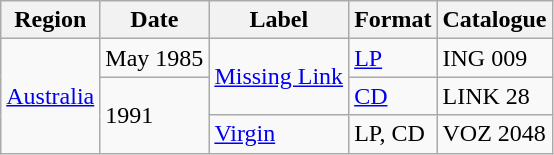<table class="wikitable">
<tr>
<th>Region</th>
<th>Date</th>
<th>Label</th>
<th>Format</th>
<th>Catalogue</th>
</tr>
<tr>
<td rowspan="3"><a href='#'>Australia</a></td>
<td rowspan="1">May 1985</td>
<td rowspan="2"><a href='#'>Missing Link</a></td>
<td><a href='#'>LP</a></td>
<td>ING 009</td>
</tr>
<tr>
<td rowspan="2">1991</td>
<td><a href='#'>CD</a></td>
<td>LINK 28</td>
</tr>
<tr>
<td><a href='#'>Virgin</a></td>
<td>LP, CD</td>
<td>VOZ 2048</td>
</tr>
</table>
